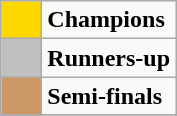<table class="wikitable" style="text-align:center">
<tr>
<td style="background:gold" width="20"></td>
<td align="left"><strong>Champions</strong></td>
</tr>
<tr>
<td style="background:silver" width="20"></td>
<td align="left"><strong>Runners-up</strong></td>
</tr>
<tr>
<td style="background:#cc9966" width="20"></td>
<td align="left"><strong>Semi-finals</strong></td>
</tr>
<tr>
</tr>
</table>
